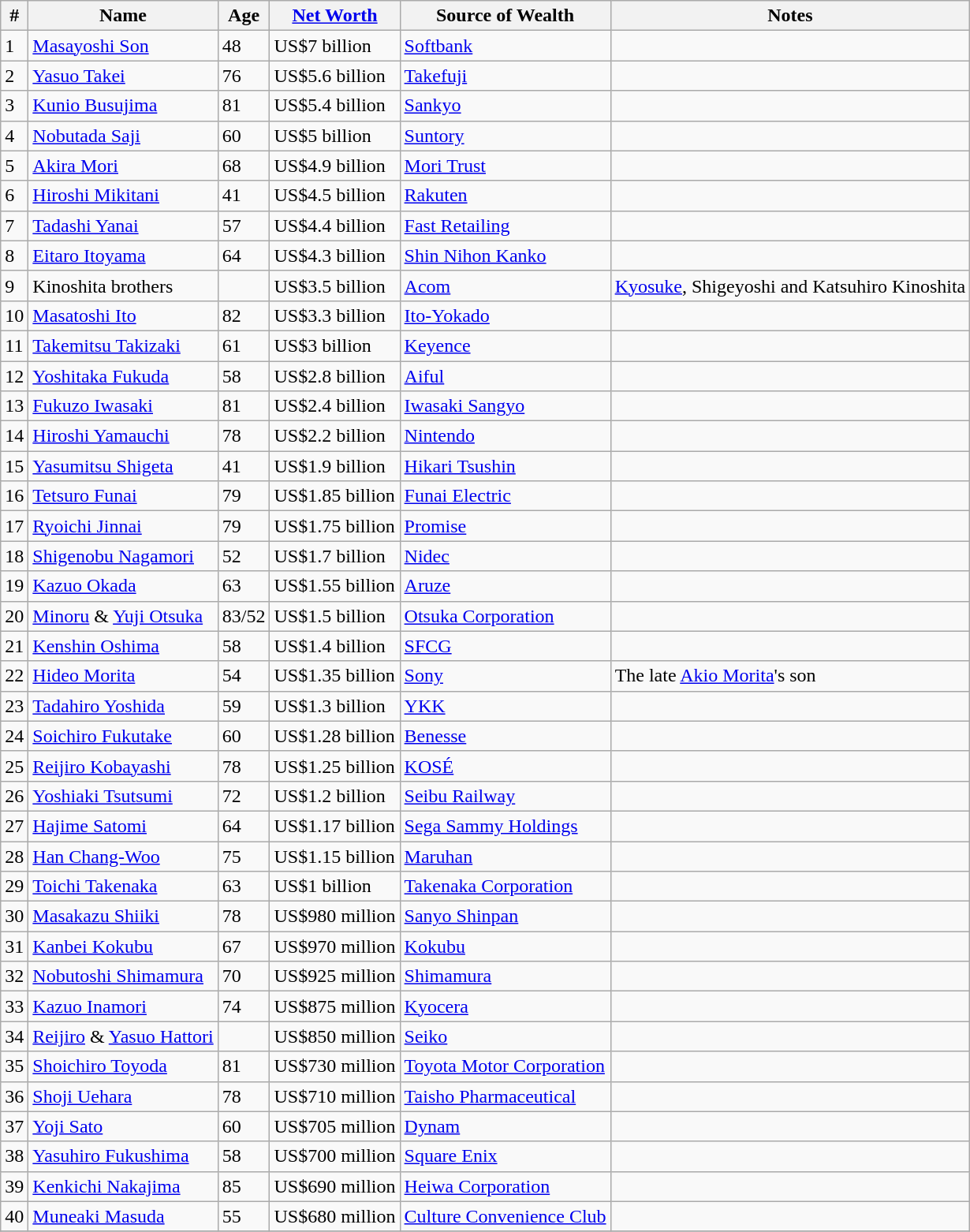<table class="wikitable">
<tr>
<th>#</th>
<th>Name</th>
<th>Age</th>
<th><a href='#'>Net Worth</a></th>
<th>Source of Wealth</th>
<th>Notes</th>
</tr>
<tr>
<td>1</td>
<td><a href='#'>Masayoshi Son</a></td>
<td>48</td>
<td>US$7 billion</td>
<td><a href='#'>Softbank</a></td>
<td></td>
</tr>
<tr>
<td>2</td>
<td><a href='#'>Yasuo Takei</a></td>
<td>76</td>
<td>US$5.6 billion</td>
<td><a href='#'>Takefuji</a></td>
<td></td>
</tr>
<tr>
<td>3</td>
<td><a href='#'>Kunio Busujima</a></td>
<td>81</td>
<td>US$5.4 billion</td>
<td><a href='#'>Sankyo</a></td>
<td></td>
</tr>
<tr>
<td>4</td>
<td><a href='#'>Nobutada Saji</a></td>
<td>60</td>
<td>US$5 billion</td>
<td><a href='#'>Suntory</a></td>
<td></td>
</tr>
<tr>
<td>5</td>
<td><a href='#'>Akira Mori</a></td>
<td>68</td>
<td>US$4.9 billion</td>
<td><a href='#'>Mori Trust</a></td>
<td></td>
</tr>
<tr>
<td>6</td>
<td><a href='#'>Hiroshi Mikitani</a></td>
<td>41</td>
<td>US$4.5 billion</td>
<td><a href='#'>Rakuten</a></td>
<td></td>
</tr>
<tr>
<td>7</td>
<td><a href='#'>Tadashi Yanai</a></td>
<td>57</td>
<td>US$4.4 billion</td>
<td><a href='#'>Fast Retailing</a></td>
<td></td>
</tr>
<tr>
<td>8</td>
<td><a href='#'>Eitaro Itoyama</a></td>
<td>64</td>
<td>US$4.3 billion</td>
<td><a href='#'>Shin Nihon Kanko</a></td>
<td></td>
</tr>
<tr>
<td>9</td>
<td>Kinoshita brothers</td>
<td></td>
<td>US$3.5 billion</td>
<td><a href='#'>Acom</a></td>
<td><a href='#'>Kyosuke</a>, Shigeyoshi and Katsuhiro Kinoshita</td>
</tr>
<tr>
<td>10</td>
<td><a href='#'>Masatoshi Ito</a></td>
<td>82</td>
<td>US$3.3 billion</td>
<td><a href='#'>Ito-Yokado</a></td>
<td></td>
</tr>
<tr>
<td>11</td>
<td><a href='#'>Takemitsu Takizaki</a></td>
<td>61</td>
<td>US$3 billion</td>
<td><a href='#'>Keyence</a></td>
<td></td>
</tr>
<tr>
<td>12</td>
<td><a href='#'>Yoshitaka Fukuda</a></td>
<td>58</td>
<td>US$2.8 billion</td>
<td><a href='#'>Aiful</a></td>
<td></td>
</tr>
<tr>
<td>13</td>
<td><a href='#'>Fukuzo Iwasaki</a></td>
<td>81</td>
<td>US$2.4 billion</td>
<td><a href='#'>Iwasaki Sangyo</a></td>
<td></td>
</tr>
<tr>
<td>14</td>
<td><a href='#'>Hiroshi Yamauchi</a></td>
<td>78</td>
<td>US$2.2 billion</td>
<td><a href='#'>Nintendo</a></td>
<td></td>
</tr>
<tr>
<td>15</td>
<td><a href='#'>Yasumitsu Shigeta</a></td>
<td>41</td>
<td>US$1.9 billion</td>
<td><a href='#'>Hikari Tsushin</a></td>
<td></td>
</tr>
<tr>
<td>16</td>
<td><a href='#'>Tetsuro Funai</a></td>
<td>79</td>
<td>US$1.85 billion</td>
<td><a href='#'>Funai Electric</a></td>
<td></td>
</tr>
<tr>
<td>17</td>
<td><a href='#'>Ryoichi Jinnai</a></td>
<td>79</td>
<td>US$1.75 billion</td>
<td><a href='#'>Promise</a></td>
<td></td>
</tr>
<tr>
<td>18</td>
<td><a href='#'>Shigenobu Nagamori</a></td>
<td>52</td>
<td>US$1.7 billion</td>
<td><a href='#'>Nidec</a></td>
<td></td>
</tr>
<tr>
<td>19</td>
<td><a href='#'>Kazuo Okada</a></td>
<td>63</td>
<td>US$1.55 billion</td>
<td><a href='#'>Aruze</a></td>
<td></td>
</tr>
<tr>
<td>20</td>
<td><a href='#'>Minoru</a> & <a href='#'>Yuji Otsuka</a></td>
<td>83/52</td>
<td>US$1.5 billion</td>
<td><a href='#'>Otsuka Corporation</a></td>
<td></td>
</tr>
<tr>
<td>21</td>
<td><a href='#'>Kenshin Oshima</a></td>
<td>58</td>
<td>US$1.4 billion</td>
<td><a href='#'>SFCG</a></td>
<td></td>
</tr>
<tr>
<td>22</td>
<td><a href='#'>Hideo Morita</a></td>
<td>54</td>
<td>US$1.35 billion</td>
<td><a href='#'>Sony</a></td>
<td>The late <a href='#'>Akio Morita</a>'s son</td>
</tr>
<tr>
<td>23</td>
<td><a href='#'>Tadahiro Yoshida</a></td>
<td>59</td>
<td>US$1.3 billion</td>
<td><a href='#'>YKK</a></td>
<td></td>
</tr>
<tr>
<td>24</td>
<td><a href='#'>Soichiro Fukutake</a></td>
<td>60</td>
<td>US$1.28 billion</td>
<td><a href='#'>Benesse</a></td>
<td></td>
</tr>
<tr>
<td>25</td>
<td><a href='#'>Reijiro Kobayashi</a></td>
<td>78</td>
<td>US$1.25 billion</td>
<td><a href='#'>KOSÉ</a></td>
<td></td>
</tr>
<tr>
<td>26</td>
<td><a href='#'>Yoshiaki Tsutsumi</a></td>
<td>72</td>
<td>US$1.2 billion</td>
<td><a href='#'>Seibu Railway</a></td>
<td></td>
</tr>
<tr>
<td>27</td>
<td><a href='#'>Hajime Satomi</a></td>
<td>64</td>
<td>US$1.17 billion</td>
<td><a href='#'>Sega Sammy Holdings</a></td>
<td></td>
</tr>
<tr>
<td>28</td>
<td><a href='#'>Han Chang-Woo</a></td>
<td>75</td>
<td>US$1.15 billion</td>
<td><a href='#'>Maruhan</a></td>
<td></td>
</tr>
<tr>
<td>29</td>
<td><a href='#'>Toichi Takenaka</a></td>
<td>63</td>
<td>US$1 billion</td>
<td><a href='#'>Takenaka Corporation</a></td>
<td></td>
</tr>
<tr>
<td>30</td>
<td><a href='#'>Masakazu Shiiki</a></td>
<td>78</td>
<td>US$980 million</td>
<td><a href='#'>Sanyo Shinpan</a></td>
<td></td>
</tr>
<tr>
<td>31</td>
<td><a href='#'>Kanbei Kokubu</a></td>
<td>67</td>
<td>US$970 million</td>
<td><a href='#'>Kokubu</a></td>
<td></td>
</tr>
<tr>
<td>32</td>
<td><a href='#'>Nobutoshi Shimamura</a></td>
<td>70</td>
<td>US$925 million</td>
<td><a href='#'>Shimamura</a></td>
<td></td>
</tr>
<tr>
<td>33</td>
<td><a href='#'>Kazuo Inamori</a></td>
<td>74</td>
<td>US$875 million</td>
<td><a href='#'>Kyocera</a></td>
<td></td>
</tr>
<tr>
<td>34</td>
<td><a href='#'>Reijiro</a> & <a href='#'>Yasuo Hattori</a></td>
<td></td>
<td>US$850 million</td>
<td><a href='#'>Seiko</a></td>
<td></td>
</tr>
<tr>
<td>35</td>
<td><a href='#'>Shoichiro Toyoda</a></td>
<td>81</td>
<td>US$730 million</td>
<td><a href='#'>Toyota Motor Corporation</a></td>
<td></td>
</tr>
<tr>
<td>36</td>
<td><a href='#'>Shoji Uehara</a></td>
<td>78</td>
<td>US$710 million</td>
<td><a href='#'>Taisho Pharmaceutical</a></td>
<td></td>
</tr>
<tr>
<td>37</td>
<td><a href='#'>Yoji Sato</a></td>
<td>60</td>
<td>US$705 million</td>
<td><a href='#'>Dynam</a></td>
<td></td>
</tr>
<tr>
<td>38</td>
<td><a href='#'>Yasuhiro Fukushima</a></td>
<td>58</td>
<td>US$700 million</td>
<td><a href='#'>Square Enix</a></td>
<td></td>
</tr>
<tr>
<td>39</td>
<td><a href='#'>Kenkichi Nakajima</a></td>
<td>85</td>
<td>US$690 million</td>
<td><a href='#'>Heiwa Corporation</a></td>
<td></td>
</tr>
<tr>
<td>40</td>
<td><a href='#'>Muneaki Masuda</a></td>
<td>55</td>
<td>US$680 million</td>
<td><a href='#'>Culture Convenience Club</a></td>
<td></td>
</tr>
<tr>
</tr>
</table>
